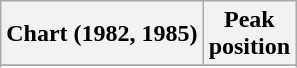<table class="wikitable sortable">
<tr>
<th align="center">Chart (1982, 1985)</th>
<th align="center">Peak<br>position</th>
</tr>
<tr>
</tr>
<tr>
</tr>
<tr>
</tr>
<tr>
</tr>
</table>
